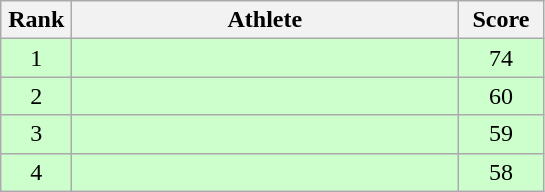<table class=wikitable style="text-align:center;">
<tr>
<th width=40>Rank</th>
<th width=250>Athlete</th>
<th width=50>Score</th>
</tr>
<tr bgcolor="ccffcc">
<td>1</td>
<td align=left></td>
<td>74</td>
</tr>
<tr bgcolor="ccffcc">
<td>2</td>
<td align=left></td>
<td>60</td>
</tr>
<tr bgcolor="ccffcc">
<td>3</td>
<td align=left></td>
<td>59</td>
</tr>
<tr bgcolor="ccffcc">
<td>4</td>
<td align=left></td>
<td>58</td>
</tr>
</table>
